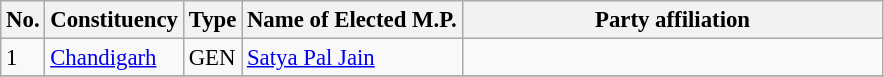<table class="wikitable" style="font-size:95%;">
<tr>
<th>No.</th>
<th>Constituency</th>
<th>Type</th>
<th>Name of Elected M.P.</th>
<th colspan="2" style="width:18em">Party affiliation</th>
</tr>
<tr>
<td>1</td>
<td><a href='#'>Chandigarh</a></td>
<td>GEN</td>
<td><a href='#'>Satya Pal Jain</a></td>
<td></td>
</tr>
<tr>
</tr>
</table>
